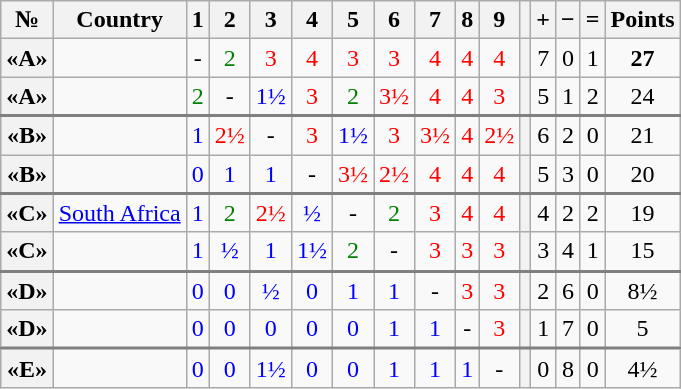<table class="wikitable" style="text-align:center">
<tr>
<th>№</th>
<th>Country</th>
<th>1</th>
<th>2</th>
<th>3</th>
<th>4</th>
<th>5</th>
<th>6</th>
<th>7</th>
<th>8</th>
<th>9</th>
<th></th>
<th>+</th>
<th>−</th>
<th>=</th>
<th>Points</th>
</tr>
<tr>
<th>«A»</th>
<td style="text-align: left"></td>
<td>-</td>
<td style="color:green;">2</td>
<td style="color:red;">3</td>
<td style="color:red;">4</td>
<td style="color:red;">3</td>
<td style="color:red;">3</td>
<td style="color:red;">4</td>
<td style="color:red;">4</td>
<td style="color:red;">4</td>
<th></th>
<td>7</td>
<td>0</td>
<td>1</td>
<td><strong>27</strong></td>
</tr>
<tr>
<th>«A»</th>
<td style="text-align: left"></td>
<td style="color:green;">2</td>
<td>-</td>
<td style="color:blue;">1½</td>
<td style="color:red;">3</td>
<td style="color:green;">2</td>
<td style="color:red;">3½</td>
<td style="color:red;">4</td>
<td style="color:red;">4</td>
<td style="color:red;">3</td>
<th></th>
<td>5</td>
<td>1</td>
<td>2</td>
<td>24</td>
</tr>
<tr style="border-top:2px solid grey;">
<th>«B»</th>
<td style="text-align: left"></td>
<td style="color:blue;">1</td>
<td style="color:red;">2½</td>
<td>-</td>
<td style="color:red;">3</td>
<td style="color:blue;">1½</td>
<td style="color:red;">3</td>
<td style="color:red;">3½</td>
<td style="color:red;">4</td>
<td style="color:red;">2½</td>
<th></th>
<td>6</td>
<td>2</td>
<td>0</td>
<td>21</td>
</tr>
<tr>
<th>«B»</th>
<td style="text-align: left"></td>
<td style="color:blue;">0</td>
<td style="color:blue;">1</td>
<td style="color:blue;">1</td>
<td>-</td>
<td style="color:red;">3½</td>
<td style="color:red;">2½</td>
<td style="color:red;">4</td>
<td style="color:red;">4</td>
<td style="color:red;">4</td>
<th></th>
<td>5</td>
<td>3</td>
<td>0</td>
<td>20</td>
</tr>
<tr style="border-top:2px solid grey;">
<th>«C»</th>
<td style="text-align: left"> <a href='#'>South Africa</a></td>
<td style="color:blue;">1</td>
<td style="color:green;">2</td>
<td style="color:red;">2½</td>
<td style="color:blue;">½</td>
<td>-</td>
<td style="color:green;">2</td>
<td style="color:red;">3</td>
<td style="color:red;">4</td>
<td style="color:red;">4</td>
<th></th>
<td>4</td>
<td>2</td>
<td>2</td>
<td>19</td>
</tr>
<tr>
<th>«C»</th>
<td style="text-align: left"></td>
<td style="color:blue;">1</td>
<td style="color:blue;">½</td>
<td style="color:blue;">1</td>
<td style="color:blue;">1½</td>
<td style="color:green;">2</td>
<td>-</td>
<td style="color:red;">3</td>
<td style="color:red;">3</td>
<td style="color:red;">3</td>
<th></th>
<td>3</td>
<td>4</td>
<td>1</td>
<td>15</td>
</tr>
<tr style="border-top:2px solid grey;">
<th>«D»</th>
<td style="text-align: left"></td>
<td style="color:blue;">0</td>
<td style="color:blue;">0</td>
<td style="color:blue;">½</td>
<td style="color:blue;">0</td>
<td style="color:blue;">1</td>
<td style="color:blue;">1</td>
<td>-</td>
<td style="color:red;">3</td>
<td style="color:red;">3</td>
<th></th>
<td>2</td>
<td>6</td>
<td>0</td>
<td>8½</td>
</tr>
<tr>
<th>«D»</th>
<td style="text-align: left"></td>
<td style="color:blue;">0</td>
<td style="color:blue;">0</td>
<td style="color:blue;">0</td>
<td style="color:blue;">0</td>
<td style="color:blue;">0</td>
<td style="color:blue;">1</td>
<td style="color:blue;">1</td>
<td>-</td>
<td style="color:red;">3</td>
<th></th>
<td>1</td>
<td>7</td>
<td>0</td>
<td>5</td>
</tr>
<tr style="border-top:2px solid grey;">
<th>«E»</th>
<td style="text-align: left"></td>
<td style="color:blue;">0</td>
<td style="color:blue;">0</td>
<td style="color:blue;">1½</td>
<td style="color:blue;">0</td>
<td style="color:blue;">0</td>
<td style="color:blue;">1</td>
<td style="color:blue;">1</td>
<td style="color:blue;">1</td>
<td>-</td>
<th></th>
<td>0</td>
<td>8</td>
<td>0</td>
<td>4½</td>
</tr>
</table>
